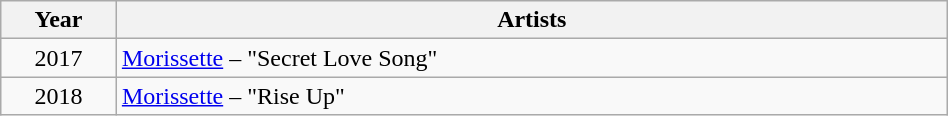<table class="wikitable sortable"  style="width:50%;">
<tr>
<th width=5%  scope="col">Year</th>
<th ! width=40%  scope="col">Artists</th>
</tr>
<tr>
<td align="center">2017</td>
<td><a href='#'>Morissette</a> – "Secret Love Song"</td>
</tr>
<tr>
<td align="center">2018</td>
<td><a href='#'>Morissette</a> – "Rise Up"</td>
</tr>
</table>
